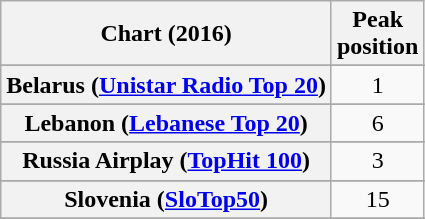<table class="wikitable sortable plainrowheaders" style="text-align:center">
<tr>
<th scope="col">Chart (2016)</th>
<th scope="col">Peak<br> position</th>
</tr>
<tr>
</tr>
<tr>
<th scope="row">Belarus (<a href='#'>Unistar Radio Top 20</a>)</th>
<td>1</td>
</tr>
<tr>
</tr>
<tr>
</tr>
<tr>
</tr>
<tr>
</tr>
<tr>
</tr>
<tr>
</tr>
<tr>
</tr>
<tr>
<th scope="row">Lebanon (<a href='#'>Lebanese Top 20</a>)</th>
<td>6</td>
</tr>
<tr>
</tr>
<tr>
</tr>
<tr>
<th scope="row">Russia Airplay (<a href='#'>TopHit 100</a>)</th>
<td>3</td>
</tr>
<tr>
</tr>
<tr>
<th scope="row">Slovenia (<a href='#'>SloTop50</a>)</th>
<td>15</td>
</tr>
<tr>
</tr>
<tr>
</tr>
<tr>
</tr>
<tr>
</tr>
<tr>
</tr>
<tr>
</tr>
<tr>
</tr>
</table>
